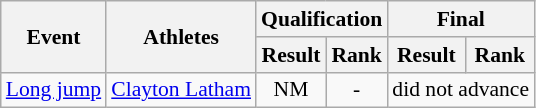<table class="wikitable" border="1" style="font-size:90%">
<tr>
<th rowspan="2">Event</th>
<th rowspan="2">Athletes</th>
<th colspan="2">Qualification</th>
<th colspan="2">Final</th>
</tr>
<tr>
<th>Result</th>
<th>Rank</th>
<th>Result</th>
<th>Rank</th>
</tr>
<tr>
<td><a href='#'>Long jump</a></td>
<td><a href='#'>Clayton Latham</a></td>
<td align=center>NM</td>
<td align=center>-</td>
<td align=center colspan=2>did not advance</td>
</tr>
</table>
